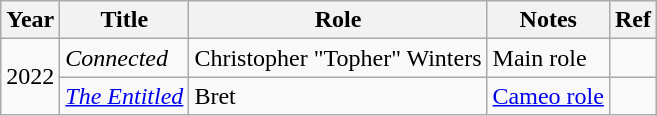<table class="wikitable">
<tr>
<th>Year</th>
<th>Title</th>
<th>Role</th>
<th>Notes</th>
<th>Ref</th>
</tr>
<tr>
<td rowspan="2">2022</td>
<td><em>Connected</em></td>
<td>Christopher "Topher" Winters</td>
<td>Main role</td>
<td></td>
</tr>
<tr>
<td><em><a href='#'>The Entitled</a></em></td>
<td>Bret</td>
<td><a href='#'>Cameo role</a></td>
<td></td>
</tr>
</table>
